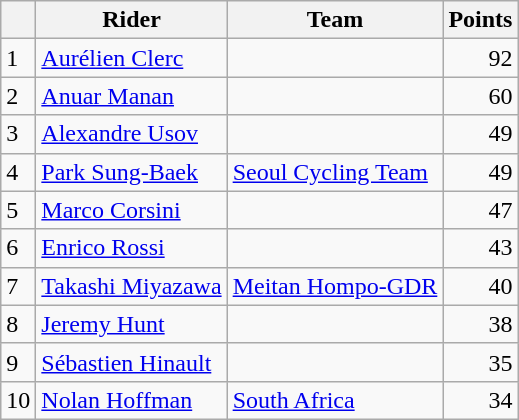<table class="wikitable">
<tr>
<th></th>
<th>Rider</th>
<th>Team</th>
<th>Points</th>
</tr>
<tr>
<td>1</td>
<td> <a href='#'>Aurélien Clerc</a> </td>
<td></td>
<td align=right>92</td>
</tr>
<tr>
<td>2</td>
<td> <a href='#'>Anuar Manan</a></td>
<td></td>
<td align=right>60</td>
</tr>
<tr>
<td>3</td>
<td> <a href='#'>Alexandre Usov</a></td>
<td></td>
<td align=right>49</td>
</tr>
<tr>
<td>4</td>
<td> <a href='#'>Park Sung-Baek</a></td>
<td><a href='#'>Seoul Cycling Team</a></td>
<td align=right>49</td>
</tr>
<tr>
<td>5</td>
<td> <a href='#'>Marco Corsini</a></td>
<td></td>
<td align=right>47</td>
</tr>
<tr>
<td>6</td>
<td> <a href='#'>Enrico Rossi</a></td>
<td></td>
<td align=right>43</td>
</tr>
<tr>
<td>7</td>
<td> <a href='#'>Takashi Miyazawa</a></td>
<td><a href='#'>Meitan Hompo-GDR</a></td>
<td align=right>40</td>
</tr>
<tr>
<td>8</td>
<td> <a href='#'>Jeremy Hunt</a></td>
<td></td>
<td align=right>38</td>
</tr>
<tr>
<td>9</td>
<td> <a href='#'>Sébastien Hinault</a></td>
<td></td>
<td align=right>35</td>
</tr>
<tr>
<td>10</td>
<td> <a href='#'>Nolan Hoffman</a></td>
<td><a href='#'>South Africa</a></td>
<td align=right>34</td>
</tr>
</table>
